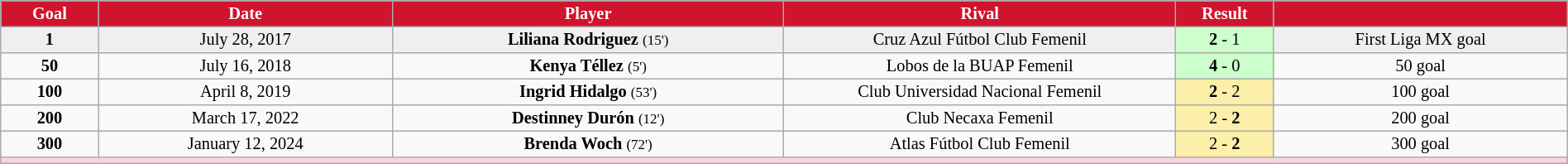<table align=center border=1 width=100% cellpadding="2" cellspacing="0" style="background: #f9f9f9; border: 1px #aaa solid; border-collapse: collapse; font-size: 85%; text-align: center;">
<tr style="color:White; background:#cf142d">
<th width="5%">Goal</th>
<th width="15%">Date</th>
<th width="20%">Player</th>
<th width="20%">Rival</th>
<th width="5%">Result</th>
<th width="15%"></th>
</tr>
<tr bgcolor="#EFEFEF">
<td><strong>1</strong></td>
<td>July 28, 2017</td>
<td><strong> Liliana Rodriguez </strong> <small>(15')</small></td>
<td>Cruz Azul Fútbol Club Femenil</td>
<td bgcolor="#CCFFCC"><strong>2</strong> - 1</td>
<td>First Liga MX goal</td>
</tr>
<tr>
<td><strong>50</strong></td>
<td>July 16, 2018</td>
<td><strong> Kenya Téllez</strong> <small>(5')</small></td>
<td>Lobos de la BUAP Femenil</td>
<td bgcolor="#CCFFCC"><strong>4</strong> - 0</td>
<td>50 goal</td>
</tr>
<tr>
<td><strong>100</strong></td>
<td>April 8, 2019</td>
<td><strong> Ingrid Hidalgo</strong> <small>(53')</small></td>
<td>Club Universidad Nacional Femenil</td>
<td bgcolor="fcefa9"><strong>2</strong> - 2</td>
<td>100 goal</td>
</tr>
<tr>
<td><strong>200</strong></td>
<td>March 17, 2022</td>
<td><strong> Destinney Durón</strong> <small>(12')</small></td>
<td>Club Necaxa Femenil</td>
<td bgcolor="#fcefa9">2 - <strong>2</strong></td>
<td>200 goal</td>
</tr>
<tr>
<td><strong>300</strong></td>
<td>January 12, 2024</td>
<td><strong> Brenda Woch</strong> <small>(72')</small></td>
<td>Atlas Fútbol Club Femenil</td>
<td bgcolor="#fcefa9">2 - <strong>2</strong></td>
<td>300 goal</td>
</tr>
<tr align="center" style="background:#fbd4d9">
<td colspan="6"></td>
</tr>
</table>
